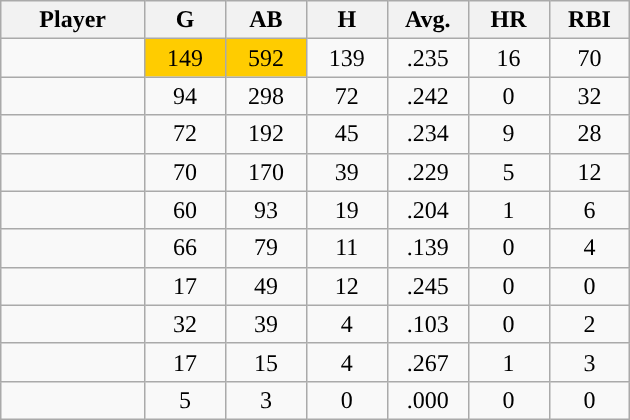<table class="wikitable sortable">
<tr>
<th bgcolor="#DDDDFF" width="16%">Player</th>
<th bgcolor="#DDDDFF" width="9%">G</th>
<th bgcolor="#DDDDFF" width="9%">AB</th>
<th bgcolor="#DDDDFF" width="9%">H</th>
<th bgcolor="#DDDDFF" width="9%">Avg.</th>
<th bgcolor="#DDDDFF" width="9%">HR</th>
<th bgcolor="#DDDDFF" width="9%">RBI</th>
</tr>
<tr align="center">
<td></td>
<td style="background:#fc0;">149</td>
<td style="background:#fc0;">592</td>
<td>139</td>
<td>.235</td>
<td>16</td>
<td>70</td>
</tr>
<tr align="center">
<td></td>
<td>94</td>
<td>298</td>
<td>72</td>
<td>.242</td>
<td>0</td>
<td>32</td>
</tr>
<tr align="center">
<td></td>
<td>72</td>
<td>192</td>
<td>45</td>
<td>.234</td>
<td>9</td>
<td>28</td>
</tr>
<tr align="center">
<td></td>
<td>70</td>
<td>170</td>
<td>39</td>
<td>.229</td>
<td>5</td>
<td>12</td>
</tr>
<tr align="center">
<td></td>
<td>60</td>
<td>93</td>
<td>19</td>
<td>.204</td>
<td>1</td>
<td>6</td>
</tr>
<tr align="center">
<td></td>
<td>66</td>
<td>79</td>
<td>11</td>
<td>.139</td>
<td>0</td>
<td>4</td>
</tr>
<tr align="center">
<td></td>
<td>17</td>
<td>49</td>
<td>12</td>
<td>.245</td>
<td>0</td>
<td>0</td>
</tr>
<tr align="center">
<td></td>
<td>32</td>
<td>39</td>
<td>4</td>
<td>.103</td>
<td>0</td>
<td>2</td>
</tr>
<tr align="center">
<td></td>
<td>17</td>
<td>15</td>
<td>4</td>
<td>.267</td>
<td>1</td>
<td>3</td>
</tr>
<tr align="center">
<td></td>
<td>5</td>
<td>3</td>
<td>0</td>
<td>.000</td>
<td>0</td>
<td>0</td>
</tr>
</table>
